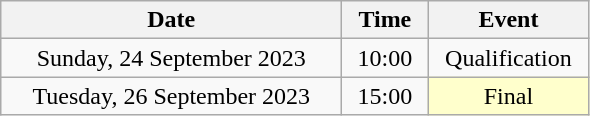<table class = "wikitable" style="text-align:center;">
<tr>
<th width=220>Date</th>
<th width=50>Time</th>
<th width=100>Event</th>
</tr>
<tr>
<td>Sunday, 24 September 2023</td>
<td>10:00</td>
<td>Qualification</td>
</tr>
<tr>
<td>Tuesday, 26 September 2023</td>
<td>15:00</td>
<td bgcolor=ffffcc>Final</td>
</tr>
</table>
